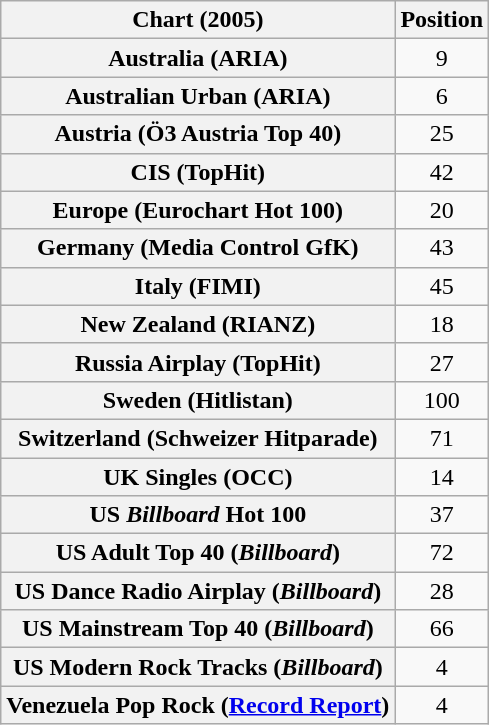<table class="wikitable sortable plainrowheaders" style="text-align:center">
<tr>
<th>Chart (2005)</th>
<th>Position</th>
</tr>
<tr>
<th scope="row">Australia (ARIA)</th>
<td>9</td>
</tr>
<tr>
<th scope="row">Australian Urban (ARIA)</th>
<td>6</td>
</tr>
<tr>
<th scope="row">Austria (Ö3 Austria Top 40)</th>
<td>25</td>
</tr>
<tr>
<th scope="row">CIS (TopHit)</th>
<td>42</td>
</tr>
<tr>
<th scope="row">Europe (Eurochart Hot 100)</th>
<td>20</td>
</tr>
<tr>
<th scope="row">Germany (Media Control GfK)</th>
<td>43</td>
</tr>
<tr>
<th scope="row">Italy (FIMI)</th>
<td>45</td>
</tr>
<tr>
<th scope="row">New Zealand (RIANZ)</th>
<td>18</td>
</tr>
<tr>
<th scope="row">Russia Airplay (TopHit)</th>
<td>27</td>
</tr>
<tr>
<th scope="row">Sweden (Hitlistan)</th>
<td>100</td>
</tr>
<tr>
<th scope="row">Switzerland (Schweizer Hitparade)</th>
<td>71</td>
</tr>
<tr>
<th scope="row">UK Singles (OCC)</th>
<td>14</td>
</tr>
<tr>
<th scope="row">US <em>Billboard</em> Hot 100</th>
<td>37</td>
</tr>
<tr>
<th scope="row">US Adult Top 40 (<em>Billboard</em>)</th>
<td>72</td>
</tr>
<tr>
<th scope="row">US Dance Radio Airplay (<em>Billboard</em>)</th>
<td>28</td>
</tr>
<tr>
<th scope="row">US Mainstream Top 40 (<em>Billboard</em>)</th>
<td>66</td>
</tr>
<tr>
<th scope="row">US Modern Rock Tracks (<em>Billboard</em>)</th>
<td>4</td>
</tr>
<tr>
<th scope="row">Venezuela Pop Rock (<a href='#'>Record Report</a>)</th>
<td>4</td>
</tr>
</table>
